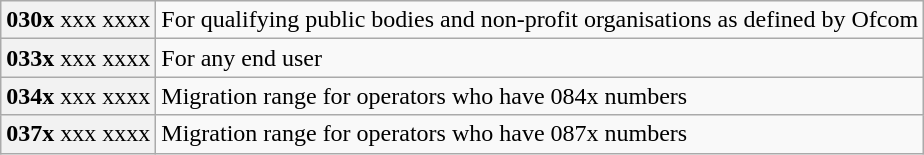<table class="wikitable" style="width: auto; margin-left: 1.5em;">
<tr>
<th scope="row" style="font-weight: normal;"><strong>030x</strong> xxx xxxx</th>
<td>For qualifying public bodies and non-profit organisations as defined by Ofcom</td>
</tr>
<tr>
<th scope="row" style="font-weight: normal;"><strong>033x</strong> xxx xxxx</th>
<td>For any end user</td>
</tr>
<tr>
<th scope="row" style="font-weight: normal;"><strong>034x</strong> xxx xxxx</th>
<td>Migration range for operators who have 084x numbers</td>
</tr>
<tr>
<th scope="row" style="font-weight: normal;"><strong>037x</strong> xxx xxxx</th>
<td>Migration range for operators who have 087x numbers</td>
</tr>
</table>
